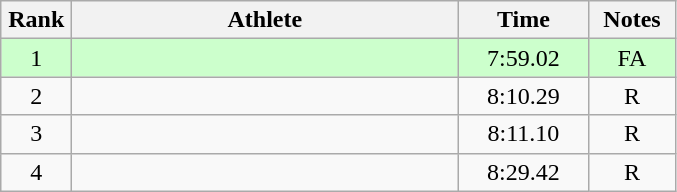<table class=wikitable style="text-align:center">
<tr>
<th width=40>Rank</th>
<th width=250>Athlete</th>
<th width=80>Time</th>
<th width=50>Notes</th>
</tr>
<tr bgcolor="ccffcc">
<td>1</td>
<td align=left></td>
<td>7:59.02</td>
<td>FA</td>
</tr>
<tr>
<td>2</td>
<td align=left></td>
<td>8:10.29</td>
<td>R</td>
</tr>
<tr>
<td>3</td>
<td align=left></td>
<td>8:11.10</td>
<td>R</td>
</tr>
<tr>
<td>4</td>
<td align=left></td>
<td>8:29.42</td>
<td>R</td>
</tr>
</table>
